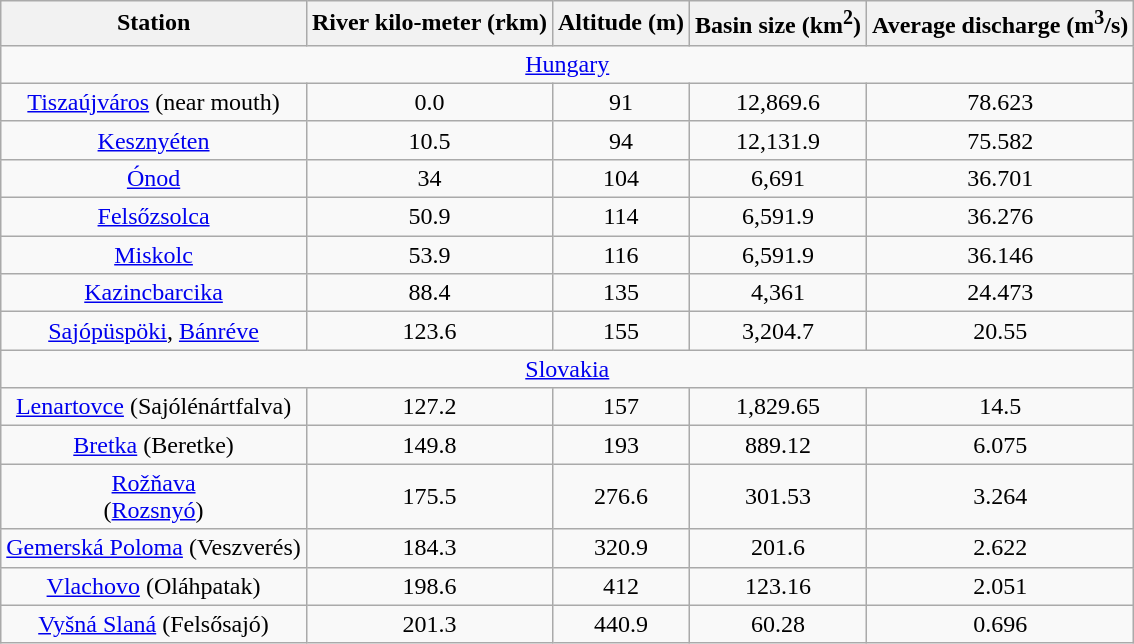<table class="wikitable" style="text-align:center;">
<tr>
<th colspan>Station</th>
<th>River kilo-meter (rkm)</th>
<th>Altitude (m)</th>
<th>Basin size (km<sup>2</sup>)</th>
<th>Average discharge (m<sup>3</sup>/s)</th>
</tr>
<tr>
<td colspan="5"><a href='#'>Hungary</a> </td>
</tr>
<tr>
<td><a href='#'>Tiszaújváros</a> (near mouth)</td>
<td>0.0</td>
<td>91</td>
<td>12,869.6</td>
<td>78.623</td>
</tr>
<tr>
<td><a href='#'>Kesznyéten</a></td>
<td>10.5</td>
<td>94</td>
<td>12,131.9</td>
<td>75.582</td>
</tr>
<tr>
<td><a href='#'>Ónod</a></td>
<td>34</td>
<td>104</td>
<td>6,691</td>
<td>36.701</td>
</tr>
<tr>
<td><a href='#'>Felsőzsolca</a></td>
<td>50.9</td>
<td>114</td>
<td>6,591.9</td>
<td>36.276</td>
</tr>
<tr>
<td><a href='#'>Miskolc</a></td>
<td>53.9</td>
<td>116</td>
<td>6,591.9</td>
<td>36.146</td>
</tr>
<tr>
<td><a href='#'>Kazincbarcika</a></td>
<td>88.4</td>
<td>135</td>
<td>4,361</td>
<td>24.473</td>
</tr>
<tr>
<td><a href='#'>Sajópüspöki</a>, <a href='#'>Bánréve</a></td>
<td>123.6</td>
<td>155</td>
<td>3,204.7</td>
<td>20.55</td>
</tr>
<tr>
<td colspan="5"><a href='#'>Slovakia</a> </td>
</tr>
<tr>
<td><a href='#'>Lenartovce</a> (Sajólénártfalva)</td>
<td>127.2</td>
<td>157</td>
<td>1,829.65</td>
<td>14.5</td>
</tr>
<tr>
<td><a href='#'>Bretka</a> (Beretke)</td>
<td>149.8</td>
<td>193</td>
<td>889.12</td>
<td>6.075</td>
</tr>
<tr>
<td><a href='#'>Rožňava</a><br>(<a href='#'>Rozsnyó</a>)</td>
<td>175.5</td>
<td>276.6</td>
<td>301.53</td>
<td>3.264</td>
</tr>
<tr>
<td><a href='#'>Gemerská Poloma</a> (Veszverés)</td>
<td>184.3</td>
<td>320.9</td>
<td>201.6</td>
<td>2.622</td>
</tr>
<tr>
<td><a href='#'>Vlachovo</a> (Oláhpatak)</td>
<td>198.6</td>
<td>412</td>
<td>123.16</td>
<td>2.051</td>
</tr>
<tr>
<td><a href='#'>Vyšná Slaná</a> (Felsősajó)</td>
<td>201.3</td>
<td>440.9</td>
<td>60.28</td>
<td>0.696</td>
</tr>
</table>
